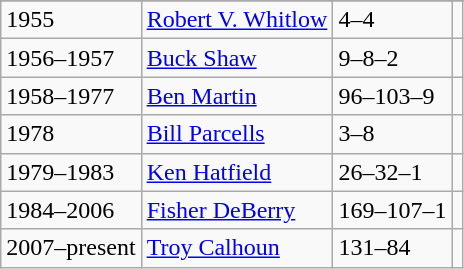<table class="wikitable">
<tr>
</tr>
<tr>
<td>1955</td>
<td><a href='#'>Robert V. Whitlow</a></td>
<td>4–4</td>
<td></td>
</tr>
<tr>
<td>1956–1957</td>
<td><a href='#'>Buck Shaw</a></td>
<td>9–8–2</td>
<td></td>
</tr>
<tr>
<td>1958–1977</td>
<td><a href='#'>Ben Martin</a></td>
<td>96–103–9</td>
<td></td>
</tr>
<tr>
<td>1978</td>
<td><a href='#'>Bill Parcells</a></td>
<td>3–8</td>
<td></td>
</tr>
<tr>
<td>1979–1983</td>
<td><a href='#'>Ken Hatfield</a></td>
<td>26–32–1</td>
<td></td>
</tr>
<tr>
<td>1984–2006</td>
<td><a href='#'>Fisher DeBerry</a></td>
<td>169–107–1</td>
<td></td>
</tr>
<tr>
<td>2007–present</td>
<td><a href='#'>Troy Calhoun</a></td>
<td>131–84</td>
<td> </td>
</tr>
</table>
